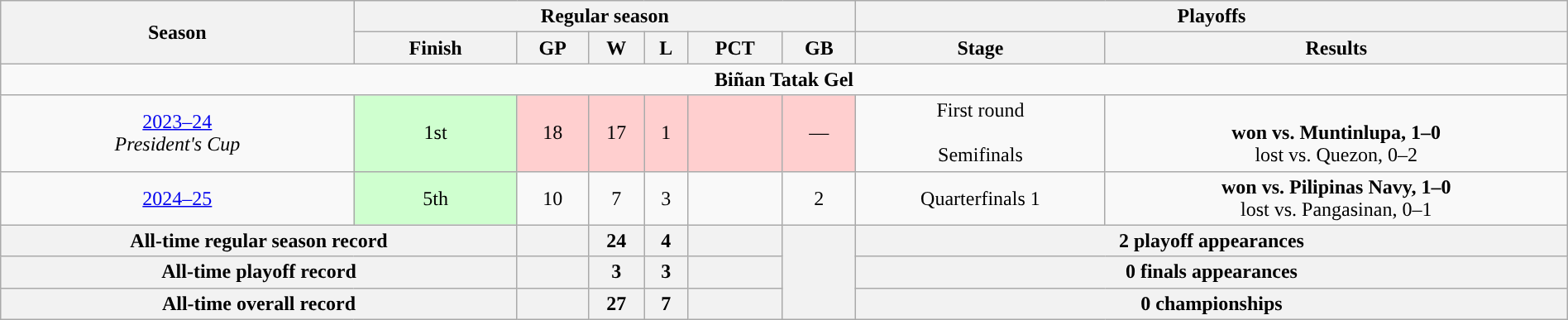<table class=wikitable style="width:100%; text-align:center">
<tr>
<th rowspan="2">Season</th>
<th colspan="6">Regular season</th>
<th colspan="2">Playoffs</th>
</tr>
<tr>
<th>Finish</th>
<th>GP</th>
<th>W</th>
<th>L</th>
<th>PCT</th>
<th>GB</th>
<th>Stage</th>
<th>Results</th>
</tr>
<tr>
<td colspan=10><span><strong>Biñan Tatak Gel</strong></span></td>
</tr>
<tr>
<td><a href='#'>2023–24</a> <br> <em>President's Cup</em></td>
<td bgcolor="#CFFFCF">1st</td>
<td bgcolor="#FFCFCF">18</td>
<td bgcolor="#FFCFCF">17</td>
<td bgcolor="#FFCFCF">1</td>
<td bgcolor="#FFCFCF"></td>
<td bgcolor="#FFCFCF">—</td>
<td>First round <br>  <br> Semifinals</td>
<td> <br> <strong>won vs. Muntinlupa, 1–0</strong> <br> lost vs. Quezon, 0–2</td>
</tr>
<tr>
<td><a href='#'>2024–25</a> <br> </td>
<td bgcolor="CFFFCF">5th</td>
<td>10</td>
<td>7</td>
<td>3</td>
<td></td>
<td>2</td>
<td>Quarterfinals 1 <br> </td>
<td><strong>won vs. Pilipinas Navy, 1–0</strong> <br> lost vs. Pangasinan, 0–1</td>
</tr>
<tr>
<th colspan="2">All-time regular season record</th>
<th></th>
<th>24</th>
<th>4</th>
<th></th>
<th rowspan="3"></th>
<th colspan="2">2 playoff appearances</th>
</tr>
<tr>
<th colspan="2">All-time playoff record</th>
<th></th>
<th>3</th>
<th>3</th>
<th></th>
<th colspan="2">0 finals appearances</th>
</tr>
<tr>
<th colspan="2">All-time overall record</th>
<th></th>
<th>27</th>
<th>7</th>
<th></th>
<th colspan="2">0 championships</th>
</tr>
</table>
